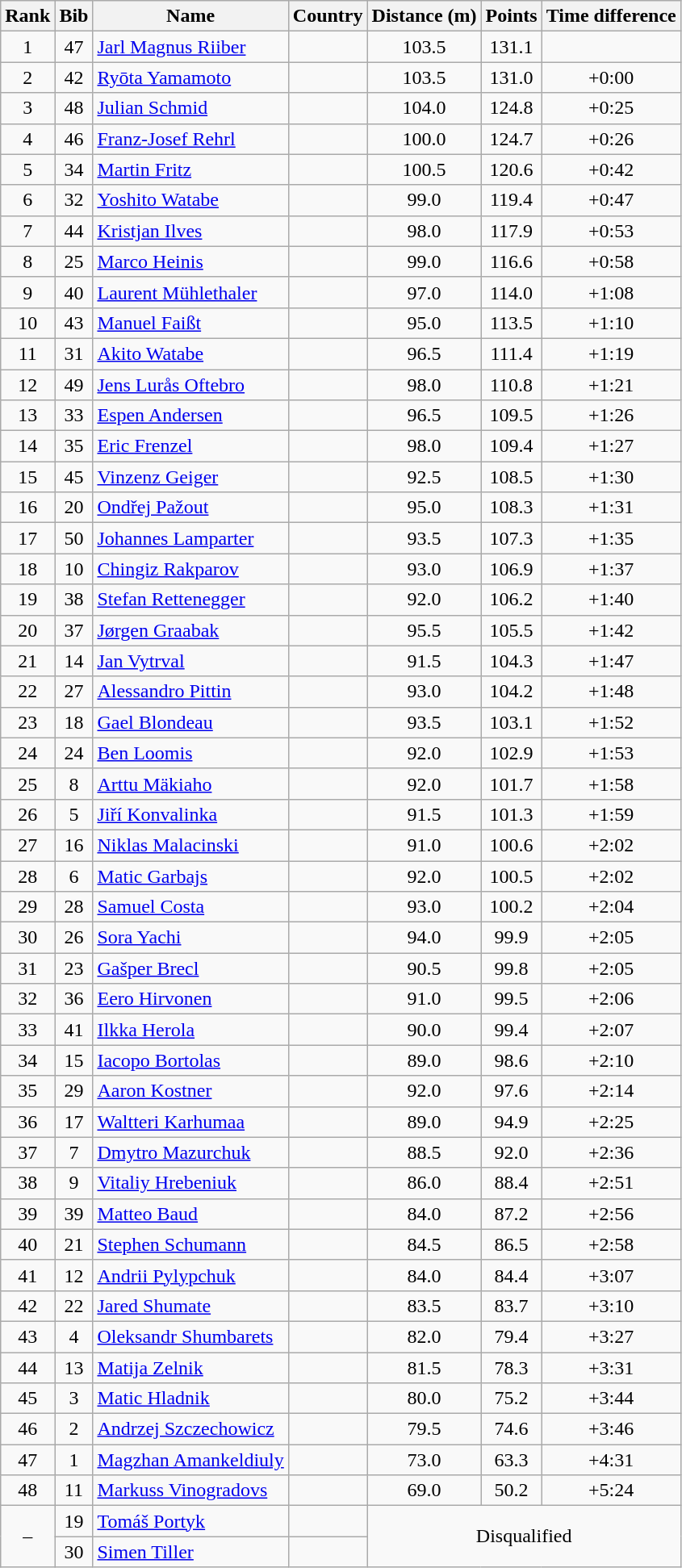<table class="wikitable sortable" style="text-align:center">
<tr>
<th>Rank</th>
<th>Bib</th>
<th>Name</th>
<th>Country</th>
<th>Distance (m)</th>
<th>Points</th>
<th>Time difference</th>
</tr>
<tr>
<td>1</td>
<td>47</td>
<td align=left><a href='#'>Jarl Magnus Riiber</a></td>
<td align=left></td>
<td>103.5</td>
<td>131.1</td>
<td></td>
</tr>
<tr>
<td>2</td>
<td>42</td>
<td align=left><a href='#'>Ryōta Yamamoto</a></td>
<td align=left></td>
<td>103.5</td>
<td>131.0</td>
<td>+0:00</td>
</tr>
<tr>
<td>3</td>
<td>48</td>
<td align=left><a href='#'>Julian Schmid</a></td>
<td align=left></td>
<td>104.0</td>
<td>124.8</td>
<td>+0:25</td>
</tr>
<tr>
<td>4</td>
<td>46</td>
<td align=left><a href='#'>Franz-Josef Rehrl</a></td>
<td align=left></td>
<td>100.0</td>
<td>124.7</td>
<td>+0:26</td>
</tr>
<tr>
<td>5</td>
<td>34</td>
<td align=left><a href='#'>Martin Fritz</a></td>
<td align=left></td>
<td>100.5</td>
<td>120.6</td>
<td>+0:42</td>
</tr>
<tr>
<td>6</td>
<td>32</td>
<td align=left><a href='#'>Yoshito Watabe</a></td>
<td align=left></td>
<td>99.0</td>
<td>119.4</td>
<td>+0:47</td>
</tr>
<tr>
<td>7</td>
<td>44</td>
<td align=left><a href='#'>Kristjan Ilves</a></td>
<td align=left></td>
<td>98.0</td>
<td>117.9</td>
<td>+0:53</td>
</tr>
<tr>
<td>8</td>
<td>25</td>
<td align=left><a href='#'>Marco Heinis</a></td>
<td align=left></td>
<td>99.0</td>
<td>116.6</td>
<td>+0:58</td>
</tr>
<tr>
<td>9</td>
<td>40</td>
<td align=left><a href='#'>Laurent Mühlethaler</a></td>
<td align=left></td>
<td>97.0</td>
<td>114.0</td>
<td>+1:08</td>
</tr>
<tr>
<td>10</td>
<td>43</td>
<td align=left><a href='#'>Manuel Faißt</a></td>
<td align=left></td>
<td>95.0</td>
<td>113.5</td>
<td>+1:10</td>
</tr>
<tr>
<td>11</td>
<td>31</td>
<td align=left><a href='#'>Akito Watabe</a></td>
<td align=left></td>
<td>96.5</td>
<td>111.4</td>
<td>+1:19</td>
</tr>
<tr>
<td>12</td>
<td>49</td>
<td align=left><a href='#'>Jens Lurås Oftebro</a></td>
<td align=left></td>
<td>98.0</td>
<td>110.8</td>
<td>+1:21</td>
</tr>
<tr>
<td>13</td>
<td>33</td>
<td align=left><a href='#'>Espen Andersen</a></td>
<td align=left></td>
<td>96.5</td>
<td>109.5</td>
<td>+1:26</td>
</tr>
<tr>
<td>14</td>
<td>35</td>
<td align=left><a href='#'>Eric Frenzel</a></td>
<td align=left></td>
<td>98.0</td>
<td>109.4</td>
<td>+1:27</td>
</tr>
<tr>
<td>15</td>
<td>45</td>
<td align=left><a href='#'>Vinzenz Geiger</a></td>
<td align=left></td>
<td>92.5</td>
<td>108.5</td>
<td>+1:30</td>
</tr>
<tr>
<td>16</td>
<td>20</td>
<td align=left><a href='#'>Ondřej Pažout</a></td>
<td align=left></td>
<td>95.0</td>
<td>108.3</td>
<td>+1:31</td>
</tr>
<tr>
<td>17</td>
<td>50</td>
<td align=left><a href='#'>Johannes Lamparter</a></td>
<td align=left></td>
<td>93.5</td>
<td>107.3</td>
<td>+1:35</td>
</tr>
<tr>
<td>18</td>
<td>10</td>
<td align=left><a href='#'>Chingiz Rakparov</a></td>
<td align=left></td>
<td>93.0</td>
<td>106.9</td>
<td>+1:37</td>
</tr>
<tr>
<td>19</td>
<td>38</td>
<td align=left><a href='#'>Stefan Rettenegger</a></td>
<td align=left></td>
<td>92.0</td>
<td>106.2</td>
<td>+1:40</td>
</tr>
<tr>
<td>20</td>
<td>37</td>
<td align=left><a href='#'>Jørgen Graabak</a></td>
<td align=left></td>
<td>95.5</td>
<td>105.5</td>
<td>+1:42</td>
</tr>
<tr>
<td>21</td>
<td>14</td>
<td align=left><a href='#'>Jan Vytrval</a></td>
<td align=left></td>
<td>91.5</td>
<td>104.3</td>
<td>+1:47</td>
</tr>
<tr>
<td>22</td>
<td>27</td>
<td align=left><a href='#'>Alessandro Pittin</a></td>
<td align=left></td>
<td>93.0</td>
<td>104.2</td>
<td>+1:48</td>
</tr>
<tr>
<td>23</td>
<td>18</td>
<td align=left><a href='#'>Gael Blondeau</a></td>
<td align=left></td>
<td>93.5</td>
<td>103.1</td>
<td>+1:52</td>
</tr>
<tr>
<td>24</td>
<td>24</td>
<td align=left><a href='#'>Ben Loomis</a></td>
<td align=left></td>
<td>92.0</td>
<td>102.9</td>
<td>+1:53</td>
</tr>
<tr>
<td>25</td>
<td>8</td>
<td align=left><a href='#'>Arttu Mäkiaho</a></td>
<td align=left></td>
<td>92.0</td>
<td>101.7</td>
<td>+1:58</td>
</tr>
<tr>
<td>26</td>
<td>5</td>
<td align=left><a href='#'>Jiří Konvalinka</a></td>
<td align=left></td>
<td>91.5</td>
<td>101.3</td>
<td>+1:59</td>
</tr>
<tr>
<td>27</td>
<td>16</td>
<td align=left><a href='#'>Niklas Malacinski</a></td>
<td align=left></td>
<td>91.0</td>
<td>100.6</td>
<td>+2:02</td>
</tr>
<tr>
<td>28</td>
<td>6</td>
<td align=left><a href='#'>Matic Garbajs</a></td>
<td align=left></td>
<td>92.0</td>
<td>100.5</td>
<td>+2:02</td>
</tr>
<tr>
<td>29</td>
<td>28</td>
<td align=left><a href='#'>Samuel Costa</a></td>
<td align=left></td>
<td>93.0</td>
<td>100.2</td>
<td>+2:04</td>
</tr>
<tr>
<td>30</td>
<td>26</td>
<td align=left><a href='#'>Sora Yachi</a></td>
<td align=left></td>
<td>94.0</td>
<td>99.9</td>
<td>+2:05</td>
</tr>
<tr>
<td>31</td>
<td>23</td>
<td align=left><a href='#'>Gašper Brecl</a></td>
<td align=left></td>
<td>90.5</td>
<td>99.8</td>
<td>+2:05</td>
</tr>
<tr>
<td>32</td>
<td>36</td>
<td align=left><a href='#'>Eero Hirvonen</a></td>
<td align=left></td>
<td>91.0</td>
<td>99.5</td>
<td>+2:06</td>
</tr>
<tr>
<td>33</td>
<td>41</td>
<td align=left><a href='#'>Ilkka Herola</a></td>
<td align=left></td>
<td>90.0</td>
<td>99.4</td>
<td>+2:07</td>
</tr>
<tr>
<td>34</td>
<td>15</td>
<td align=left><a href='#'>Iacopo Bortolas</a></td>
<td align=left></td>
<td>89.0</td>
<td>98.6</td>
<td>+2:10</td>
</tr>
<tr>
<td>35</td>
<td>29</td>
<td align=left><a href='#'>Aaron Kostner</a></td>
<td align=left></td>
<td>92.0</td>
<td>97.6</td>
<td>+2:14</td>
</tr>
<tr>
<td>36</td>
<td>17</td>
<td align=left><a href='#'>Waltteri Karhumaa</a></td>
<td align=left></td>
<td>89.0</td>
<td>94.9</td>
<td>+2:25</td>
</tr>
<tr>
<td>37</td>
<td>7</td>
<td align=left><a href='#'>Dmytro Mazurchuk</a></td>
<td align=left></td>
<td>88.5</td>
<td>92.0</td>
<td>+2:36</td>
</tr>
<tr>
<td>38</td>
<td>9</td>
<td align=left><a href='#'>Vitaliy Hrebeniuk</a></td>
<td align=left></td>
<td>86.0</td>
<td>88.4</td>
<td>+2:51</td>
</tr>
<tr>
<td>39</td>
<td>39</td>
<td align=left><a href='#'>Matteo Baud</a></td>
<td align=left></td>
<td>84.0</td>
<td>87.2</td>
<td>+2:56</td>
</tr>
<tr>
<td>40</td>
<td>21</td>
<td align=left><a href='#'>Stephen Schumann</a></td>
<td align=left></td>
<td>84.5</td>
<td>86.5</td>
<td>+2:58</td>
</tr>
<tr>
<td>41</td>
<td>12</td>
<td align=left><a href='#'>Andrii Pylypchuk</a></td>
<td align=left></td>
<td>84.0</td>
<td>84.4</td>
<td>+3:07</td>
</tr>
<tr>
<td>42</td>
<td>22</td>
<td align=left><a href='#'>Jared Shumate</a></td>
<td align=left></td>
<td>83.5</td>
<td>83.7</td>
<td>+3:10</td>
</tr>
<tr>
<td>43</td>
<td>4</td>
<td align=left><a href='#'>Oleksandr Shumbarets</a></td>
<td align=left></td>
<td>82.0</td>
<td>79.4</td>
<td>+3:27</td>
</tr>
<tr>
<td>44</td>
<td>13</td>
<td align=left><a href='#'>Matija Zelnik</a></td>
<td align=left></td>
<td>81.5</td>
<td>78.3</td>
<td>+3:31</td>
</tr>
<tr>
<td>45</td>
<td>3</td>
<td align=left><a href='#'>Matic Hladnik</a></td>
<td align=left></td>
<td>80.0</td>
<td>75.2</td>
<td>+3:44</td>
</tr>
<tr>
<td>46</td>
<td>2</td>
<td align=left><a href='#'>Andrzej Szczechowicz</a></td>
<td align=left></td>
<td>79.5</td>
<td>74.6</td>
<td>+3:46</td>
</tr>
<tr>
<td>47</td>
<td>1</td>
<td align=left><a href='#'>Magzhan Amankeldiuly</a></td>
<td align=left></td>
<td>73.0</td>
<td>63.3</td>
<td>+4:31</td>
</tr>
<tr>
<td>48</td>
<td>11</td>
<td align=left><a href='#'>Markuss Vinogradovs</a></td>
<td align=left></td>
<td>69.0</td>
<td>50.2</td>
<td>+5:24</td>
</tr>
<tr>
<td rowspan=2>–</td>
<td>19</td>
<td align=left><a href='#'>Tomáš Portyk</a></td>
<td align=left></td>
<td rowspan=2 colspan=3>Disqualified</td>
</tr>
<tr>
<td>30</td>
<td align=left><a href='#'>Simen Tiller</a></td>
<td align=left></td>
</tr>
</table>
